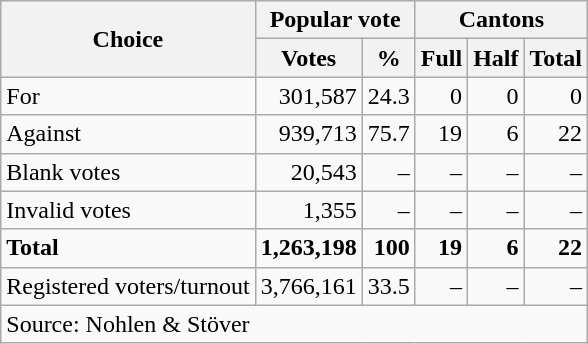<table class=wikitable style=text-align:right>
<tr>
<th rowspan=2>Choice</th>
<th colspan=2>Popular vote</th>
<th colspan=3>Cantons</th>
</tr>
<tr>
<th>Votes</th>
<th>%</th>
<th>Full</th>
<th>Half</th>
<th>Total</th>
</tr>
<tr>
<td align=left>For</td>
<td>301,587</td>
<td>24.3</td>
<td>0</td>
<td>0</td>
<td>0</td>
</tr>
<tr>
<td align=left>Against</td>
<td>939,713</td>
<td>75.7</td>
<td>19</td>
<td>6</td>
<td>22</td>
</tr>
<tr>
<td align=left>Blank votes</td>
<td>20,543</td>
<td>–</td>
<td>–</td>
<td>–</td>
<td>–</td>
</tr>
<tr>
<td align=left>Invalid votes</td>
<td>1,355</td>
<td>–</td>
<td>–</td>
<td>–</td>
<td>–</td>
</tr>
<tr>
<td align=left><strong>Total</strong></td>
<td><strong>1,263,198</strong></td>
<td><strong>100</strong></td>
<td><strong>19</strong></td>
<td><strong>6</strong></td>
<td><strong>22</strong></td>
</tr>
<tr>
<td align=left>Registered voters/turnout</td>
<td>3,766,161</td>
<td>33.5</td>
<td>–</td>
<td>–</td>
<td>–</td>
</tr>
<tr>
<td align=left colspan=6>Source: Nohlen & Stöver</td>
</tr>
</table>
